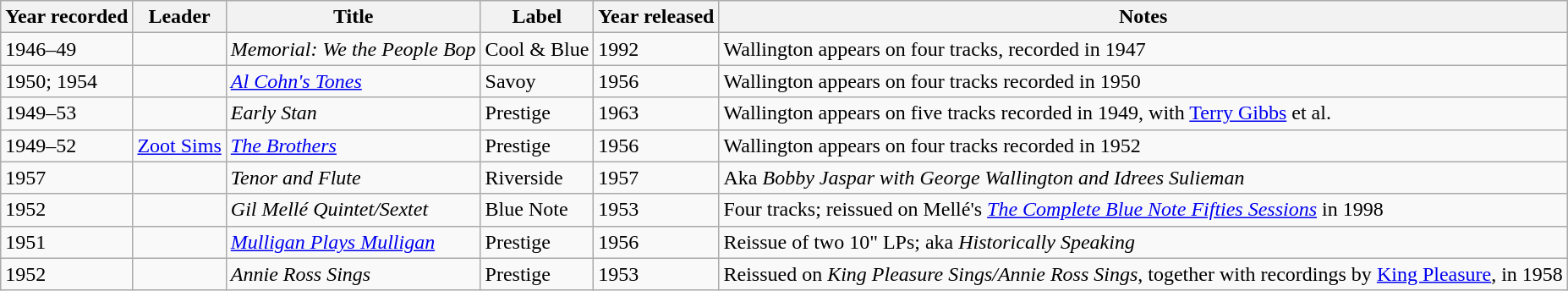<table class="wikitable sortable">
<tr>
<th>Year recorded</th>
<th>Leader</th>
<th>Title</th>
<th>Label</th>
<th>Year released</th>
<th>Notes</th>
</tr>
<tr>
<td>1946–49</td>
<td></td>
<td><em>Memorial: We the People Bop</em></td>
<td>Cool & Blue</td>
<td>1992</td>
<td>Wallington appears on four tracks, recorded in 1947</td>
</tr>
<tr>
<td>1950; 1954</td>
<td></td>
<td><em><a href='#'>Al Cohn's Tones</a></em></td>
<td>Savoy</td>
<td>1956</td>
<td>Wallington appears on four tracks recorded in 1950</td>
</tr>
<tr>
<td>1949–53</td>
<td></td>
<td><em>Early Stan</em></td>
<td>Prestige</td>
<td>1963</td>
<td>Wallington appears on five tracks recorded in 1949, with <a href='#'>Terry Gibbs</a> et al.</td>
</tr>
<tr>
<td>1949–52</td>
<td> <a href='#'>Zoot Sims</a></td>
<td><em><a href='#'>The Brothers</a></em></td>
<td>Prestige</td>
<td>1956</td>
<td>Wallington appears on four tracks recorded in 1952</td>
</tr>
<tr>
<td>1957</td>
<td></td>
<td><em>Tenor and Flute</em></td>
<td>Riverside</td>
<td>1957</td>
<td>Aka <em>Bobby Jaspar with George Wallington and Idrees Sulieman</em></td>
</tr>
<tr>
<td>1952</td>
<td></td>
<td><em>Gil Mellé Quintet/Sextet</em></td>
<td>Blue Note</td>
<td>1953</td>
<td>Four tracks; reissued on Mellé's <em><a href='#'>The Complete Blue Note Fifties Sessions</a></em> in 1998</td>
</tr>
<tr>
<td>1951</td>
<td></td>
<td><em><a href='#'>Mulligan Plays Mulligan</a></em></td>
<td>Prestige</td>
<td>1956</td>
<td>Reissue of two 10" LPs; aka <em>Historically Speaking</em></td>
</tr>
<tr>
<td>1952</td>
<td></td>
<td><em>Annie Ross Sings</em></td>
<td>Prestige</td>
<td>1953</td>
<td>Reissued on <em>King Pleasure Sings/Annie Ross Sings</em>, together with recordings by <a href='#'>King Pleasure</a>, in 1958</td>
</tr>
</table>
